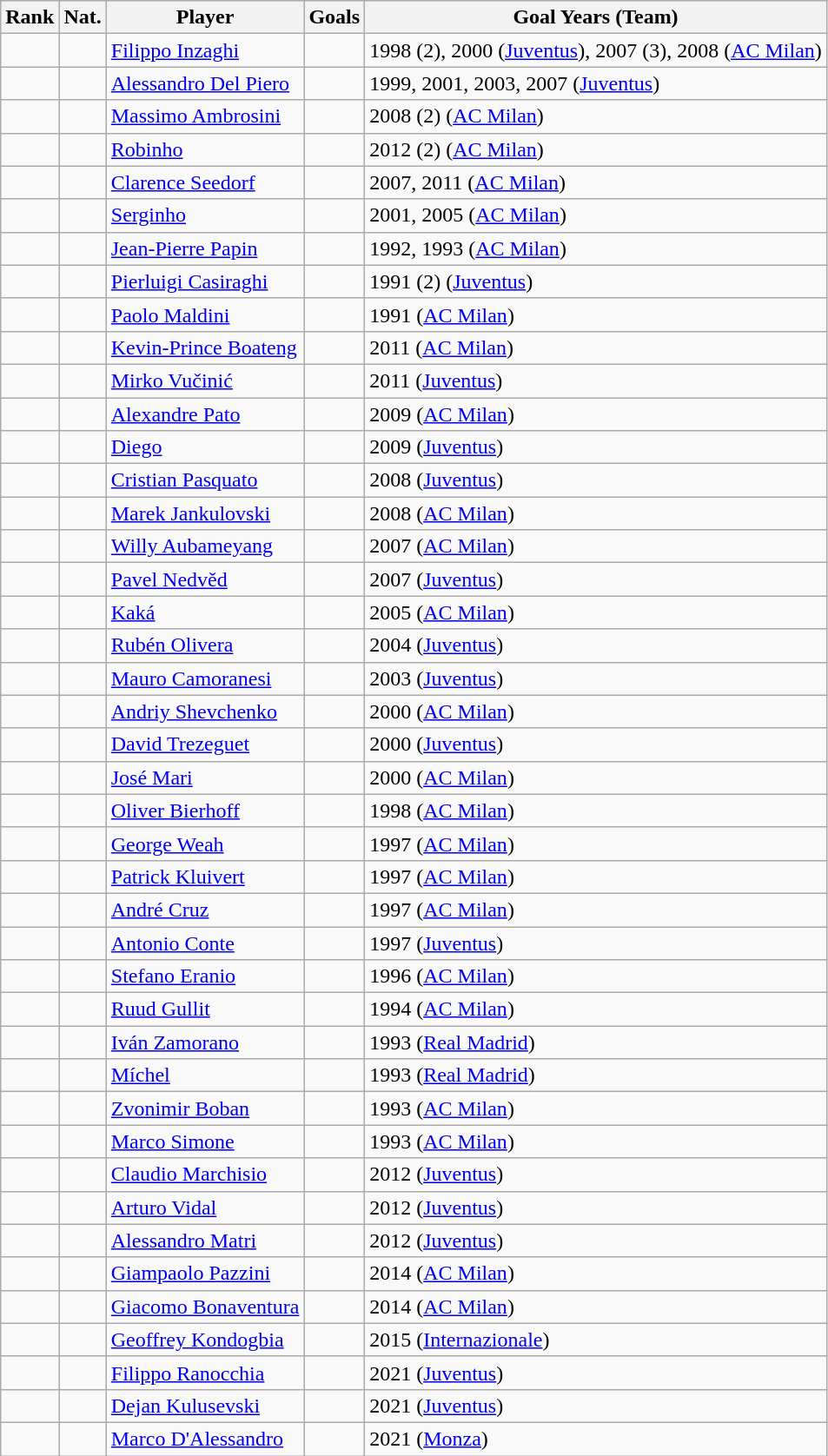<table class="wikitable">
<tr>
<th>Rank</th>
<th>Nat.</th>
<th>Player</th>
<th>Goals</th>
<th>Goal Years (Team)</th>
</tr>
<tr>
<td></td>
<td align=center></td>
<td><a href='#'>Filippo Inzaghi</a></td>
<td></td>
<td>1998 (2), 2000 (<a href='#'>Juventus</a>), 2007 (3), 2008 (<a href='#'>AC Milan</a>)</td>
</tr>
<tr>
<td></td>
<td align=center></td>
<td><a href='#'>Alessandro Del Piero</a></td>
<td></td>
<td>1999, 2001, 2003, 2007 (<a href='#'>Juventus</a>)</td>
</tr>
<tr>
<td></td>
<td align=center></td>
<td><a href='#'>Massimo Ambrosini</a></td>
<td></td>
<td>2008 (2) (<a href='#'>AC Milan</a>)</td>
</tr>
<tr>
<td></td>
<td align=center></td>
<td><a href='#'>Robinho</a></td>
<td></td>
<td>2012 (2) (<a href='#'>AC Milan</a>)</td>
</tr>
<tr>
<td></td>
<td align=center></td>
<td><a href='#'>Clarence Seedorf</a></td>
<td></td>
<td>2007, 2011 (<a href='#'>AC Milan</a>)</td>
</tr>
<tr>
<td></td>
<td align=center></td>
<td><a href='#'>Serginho</a></td>
<td></td>
<td>2001, 2005 (<a href='#'>AC Milan</a>)</td>
</tr>
<tr>
<td></td>
<td align=center></td>
<td><a href='#'>Jean-Pierre Papin</a></td>
<td></td>
<td>1992, 1993 (<a href='#'>AC Milan</a>)</td>
</tr>
<tr>
<td></td>
<td align=center></td>
<td><a href='#'>Pierluigi Casiraghi</a></td>
<td></td>
<td>1991 (2) (<a href='#'>Juventus</a>)</td>
</tr>
<tr>
<td></td>
<td align=center></td>
<td><a href='#'>Paolo Maldini</a></td>
<td></td>
<td>1991 (<a href='#'>AC Milan</a>)</td>
</tr>
<tr>
<td></td>
<td align=center></td>
<td><a href='#'>Kevin-Prince Boateng</a></td>
<td></td>
<td>2011 (<a href='#'>AC Milan</a>)</td>
</tr>
<tr>
<td></td>
<td align=center></td>
<td><a href='#'>Mirko Vučinić</a></td>
<td></td>
<td>2011 (<a href='#'>Juventus</a>)</td>
</tr>
<tr>
<td></td>
<td align=center></td>
<td><a href='#'>Alexandre Pato</a></td>
<td></td>
<td>2009 (<a href='#'>AC Milan</a>)</td>
</tr>
<tr>
<td></td>
<td align=center></td>
<td><a href='#'>Diego</a></td>
<td></td>
<td>2009 (<a href='#'>Juventus</a>)</td>
</tr>
<tr>
<td></td>
<td align=center></td>
<td><a href='#'>Cristian Pasquato</a></td>
<td></td>
<td>2008 (<a href='#'>Juventus</a>)</td>
</tr>
<tr>
<td></td>
<td align=center></td>
<td><a href='#'>Marek Jankulovski</a></td>
<td></td>
<td>2008 (<a href='#'>AC Milan</a>)</td>
</tr>
<tr>
<td></td>
<td align=center></td>
<td><a href='#'>Willy Aubameyang</a></td>
<td></td>
<td>2007 (<a href='#'>AC Milan</a>)</td>
</tr>
<tr>
<td></td>
<td align=center></td>
<td><a href='#'>Pavel Nedvěd</a></td>
<td></td>
<td>2007 (<a href='#'>Juventus</a>)</td>
</tr>
<tr>
<td></td>
<td align=center></td>
<td><a href='#'>Kaká</a></td>
<td></td>
<td>2005 (<a href='#'>AC Milan</a>)</td>
</tr>
<tr>
<td></td>
<td align=center></td>
<td><a href='#'>Rubén Olivera</a></td>
<td></td>
<td>2004 (<a href='#'>Juventus</a>)</td>
</tr>
<tr>
<td></td>
<td align=center></td>
<td><a href='#'>Mauro Camoranesi</a></td>
<td></td>
<td>2003 (<a href='#'>Juventus</a>)</td>
</tr>
<tr>
<td></td>
<td align=center></td>
<td><a href='#'>Andriy Shevchenko</a></td>
<td></td>
<td>2000 (<a href='#'>AC Milan</a>)</td>
</tr>
<tr>
<td></td>
<td align=center></td>
<td><a href='#'>David Trezeguet</a></td>
<td></td>
<td>2000 (<a href='#'>Juventus</a>)</td>
</tr>
<tr>
<td></td>
<td align=center></td>
<td><a href='#'>José Mari</a></td>
<td></td>
<td>2000 (<a href='#'>AC Milan</a>)</td>
</tr>
<tr>
<td></td>
<td align=center></td>
<td><a href='#'>Oliver Bierhoff</a></td>
<td></td>
<td>1998 (<a href='#'>AC Milan</a>)</td>
</tr>
<tr>
<td></td>
<td align=center></td>
<td><a href='#'>George Weah</a></td>
<td></td>
<td>1997 (<a href='#'>AC Milan</a>)</td>
</tr>
<tr>
<td></td>
<td align=center></td>
<td><a href='#'>Patrick Kluivert</a></td>
<td></td>
<td>1997 (<a href='#'>AC Milan</a>)</td>
</tr>
<tr>
<td></td>
<td align=center></td>
<td><a href='#'>André Cruz</a></td>
<td></td>
<td>1997 (<a href='#'>AC Milan</a>)</td>
</tr>
<tr>
<td></td>
<td align=center></td>
<td><a href='#'>Antonio Conte</a></td>
<td></td>
<td>1997 (<a href='#'>Juventus</a>)</td>
</tr>
<tr>
<td></td>
<td align=center></td>
<td><a href='#'>Stefano Eranio</a></td>
<td></td>
<td>1996 (<a href='#'>AC Milan</a>)</td>
</tr>
<tr>
<td></td>
<td align=center></td>
<td><a href='#'>Ruud Gullit</a></td>
<td></td>
<td>1994 (<a href='#'>AC Milan</a>)</td>
</tr>
<tr>
<td></td>
<td align=center></td>
<td><a href='#'>Iván Zamorano</a></td>
<td></td>
<td>1993 (<a href='#'>Real Madrid</a>)</td>
</tr>
<tr>
<td></td>
<td align=center></td>
<td><a href='#'>Míchel</a></td>
<td></td>
<td>1993 (<a href='#'>Real Madrid</a>)</td>
</tr>
<tr>
<td></td>
<td align=center></td>
<td><a href='#'>Zvonimir Boban</a></td>
<td></td>
<td>1993 (<a href='#'>AC Milan</a>)</td>
</tr>
<tr>
<td></td>
<td align=center></td>
<td><a href='#'>Marco Simone</a></td>
<td></td>
<td>1993 (<a href='#'>AC Milan</a>)</td>
</tr>
<tr>
<td></td>
<td align=center></td>
<td><a href='#'>Claudio Marchisio</a></td>
<td></td>
<td>2012 (<a href='#'>Juventus</a>)</td>
</tr>
<tr>
<td></td>
<td align=center></td>
<td><a href='#'>Arturo Vidal</a></td>
<td></td>
<td>2012 (<a href='#'>Juventus</a>)</td>
</tr>
<tr>
<td></td>
<td align=center></td>
<td><a href='#'>Alessandro Matri</a></td>
<td></td>
<td>2012 (<a href='#'>Juventus</a>)</td>
</tr>
<tr>
<td></td>
<td align=center></td>
<td><a href='#'>Giampaolo Pazzini</a></td>
<td></td>
<td>2014 (<a href='#'>AC Milan</a>)</td>
</tr>
<tr>
<td></td>
<td align=center></td>
<td><a href='#'>Giacomo Bonaventura</a></td>
<td></td>
<td>2014 (<a href='#'>AC Milan</a>)</td>
</tr>
<tr>
<td></td>
<td align=center></td>
<td><a href='#'>Geoffrey Kondogbia</a></td>
<td></td>
<td>2015 (<a href='#'>Internazionale</a>)</td>
</tr>
<tr>
<td></td>
<td align=center></td>
<td><a href='#'>Filippo Ranocchia</a></td>
<td></td>
<td>2021 (<a href='#'>Juventus</a>)</td>
</tr>
<tr>
<td></td>
<td align=center></td>
<td><a href='#'>Dejan Kulusevski</a></td>
<td></td>
<td>2021 (<a href='#'>Juventus</a>)</td>
</tr>
<tr>
<td></td>
<td align=center></td>
<td><a href='#'>Marco D'Alessandro</a></td>
<td></td>
<td>2021 (<a href='#'>Monza</a>)</td>
</tr>
</table>
